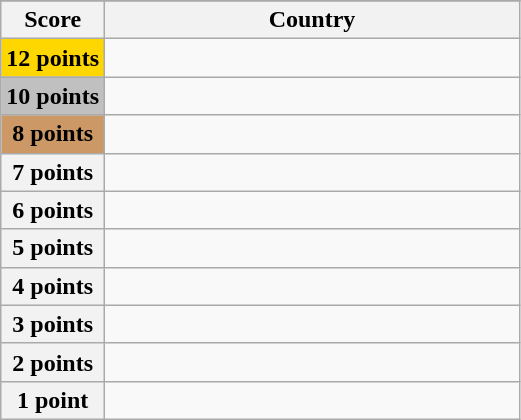<table class="wikitable">
<tr>
</tr>
<tr>
<th scope="col" width="20%">Score</th>
<th scope="col">Country</th>
</tr>
<tr>
<th scope="row" style="background:gold">12 points</th>
<td></td>
</tr>
<tr>
<th scope="row" style="background:silver">10 points</th>
<td></td>
</tr>
<tr>
<th scope="row" style="background:#CC9966">8 points</th>
<td></td>
</tr>
<tr>
<th scope="row">7 points</th>
<td></td>
</tr>
<tr>
<th scope="row">6 points</th>
<td></td>
</tr>
<tr>
<th scope="row">5 points</th>
<td></td>
</tr>
<tr>
<th scope="row">4 points</th>
<td></td>
</tr>
<tr>
<th scope="row">3 points</th>
<td></td>
</tr>
<tr>
<th scope="row">2 points</th>
<td></td>
</tr>
<tr>
<th scope="row">1 point</th>
<td></td>
</tr>
</table>
